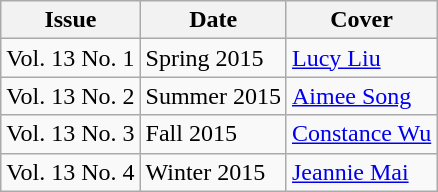<table class="wikitable">
<tr>
<th>Issue</th>
<th>Date</th>
<th>Cover</th>
</tr>
<tr>
<td>Vol. 13 No. 1</td>
<td>Spring 2015</td>
<td><a href='#'>Lucy Liu</a></td>
</tr>
<tr>
<td>Vol. 13 No. 2</td>
<td>Summer 2015</td>
<td><a href='#'>Aimee Song</a></td>
</tr>
<tr>
<td>Vol. 13 No. 3</td>
<td>Fall 2015</td>
<td><a href='#'>Constance Wu</a></td>
</tr>
<tr>
<td>Vol. 13 No. 4</td>
<td>Winter 2015</td>
<td><a href='#'>Jeannie Mai</a></td>
</tr>
</table>
